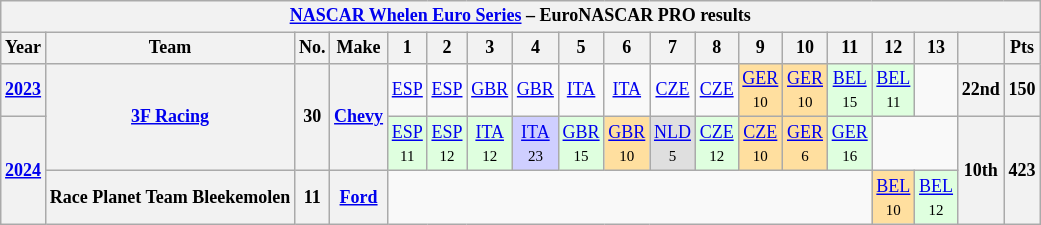<table class="wikitable" style="text-align:center; font-size:75%">
<tr>
<th colspan="22"><a href='#'>NASCAR Whelen Euro Series</a> – EuroNASCAR PRO results</th>
</tr>
<tr>
<th>Year</th>
<th>Team</th>
<th>No.</th>
<th>Make</th>
<th>1</th>
<th>2</th>
<th>3</th>
<th>4</th>
<th>5</th>
<th>6</th>
<th>7</th>
<th>8</th>
<th>9</th>
<th>10</th>
<th>11</th>
<th>12</th>
<th>13</th>
<th></th>
<th>Pts</th>
</tr>
<tr>
<th><a href='#'>2023</a></th>
<th rowspan="2"><a href='#'>3F Racing</a></th>
<th rowspan="2">30</th>
<th rowspan="2"><a href='#'>Chevy</a></th>
<td><a href='#'>ESP</a></td>
<td><a href='#'>ESP</a></td>
<td><a href='#'>GBR</a></td>
<td><a href='#'>GBR</a></td>
<td><a href='#'>ITA</a></td>
<td><a href='#'>ITA</a></td>
<td><a href='#'>CZE</a></td>
<td><a href='#'>CZE</a></td>
<td style="background:#FFDF9F;"><a href='#'>GER</a><br><small>10</small></td>
<td style="background:#FFDF9F;"><a href='#'>GER</a><br><small>10</small></td>
<td style="background:#DFFFDF;"><a href='#'>BEL</a><br><small>15</small></td>
<td style="background:#DFFFDF"><a href='#'>BEL</a><br><small>11</small></td>
<td></td>
<th>22nd</th>
<th>150</th>
</tr>
<tr>
<th rowspan="2"><a href='#'>2024</a></th>
<td style="background:#DFFFDF"><a href='#'>ESP</a><br><small>11</small></td>
<td style="background:#DFFFDF"><a href='#'>ESP</a><br><small>12</small></td>
<td style="background:#DFFFDF"><a href='#'>ITA</a><br><small>12</small></td>
<td style="background:#CFCFFF"><a href='#'>ITA</a><br><small>23</small></td>
<td style="background:#DFFFDF"><a href='#'>GBR</a> <br><small>15</small></td>
<td style="background:#FFDF9F;"><a href='#'>GBR</a> <br><small>10</small></td>
<td style="background:#DFDFDF;"><a href='#'>NLD</a> <br><small>5</small></td>
<td style="background-color:#DFFFDF"><a href='#'>CZE</a><br><small>12</small></td>
<td style="background-color:#FFDF9F"><a href='#'>CZE</a><br><small>10</small></td>
<td style="background-color:#FFDF9F"><a href='#'>GER</a><br><small>6</small></td>
<td style="background-color:#DFFFDF"><a href='#'>GER</a><br><small>16</small></td>
<td colspan=2></td>
<th rowspan="2">10th</th>
<th rowspan="2">423</th>
</tr>
<tr>
<th>Race Planet Team Bleekemolen</th>
<th>11</th>
<th><a href='#'>Ford</a></th>
<td colspan=11></td>
<td style="background-color:#FFDF9F"><a href='#'>BEL</a><br><small>10</small></td>
<td style="background-color:#DFFFDF"><a href='#'>BEL</a><br><small>12</small></td>
</tr>
</table>
